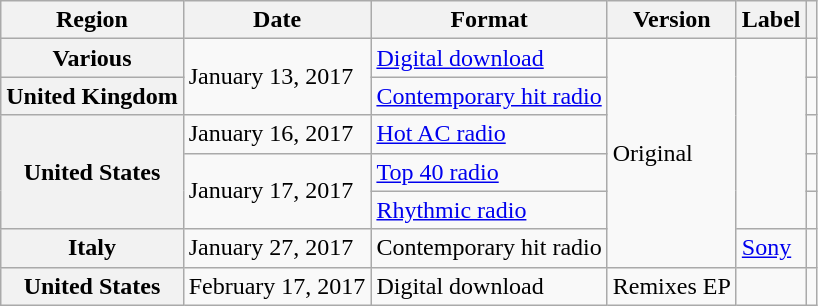<table class="wikitable plainrowheaders">
<tr>
<th scope="col">Region</th>
<th scope="col">Date</th>
<th scope="col">Format</th>
<th scope="col">Version</th>
<th scope="col">Label</th>
<th scope="col"></th>
</tr>
<tr>
<th scope="row">Various</th>
<td rowspan="2">January 13, 2017</td>
<td><a href='#'>Digital download</a></td>
<td rowspan="6">Original</td>
<td rowspan="5"></td>
<td></td>
</tr>
<tr>
<th scope="row">United Kingdom</th>
<td><a href='#'>Contemporary hit radio</a></td>
<td></td>
</tr>
<tr>
<th rowspan="3" scope="row">United States</th>
<td>January 16, 2017</td>
<td><a href='#'>Hot AC radio</a></td>
<td></td>
</tr>
<tr>
<td rowspan="2">January 17, 2017</td>
<td><a href='#'>Top 40 radio</a></td>
<td></td>
</tr>
<tr>
<td><a href='#'>Rhythmic radio</a></td>
<td></td>
</tr>
<tr>
<th scope="row">Italy</th>
<td>January 27, 2017</td>
<td>Contemporary hit radio</td>
<td><a href='#'>Sony</a></td>
<td></td>
</tr>
<tr>
<th scope="row">United States</th>
<td>February 17, 2017</td>
<td>Digital download</td>
<td>Remixes EP</td>
<td></td>
<td></td>
</tr>
</table>
